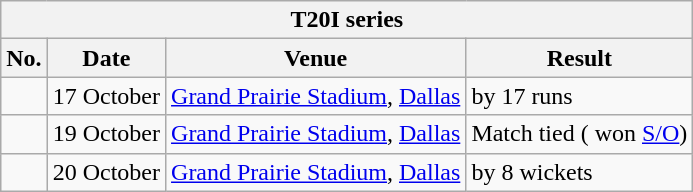<table class="wikitable">
<tr>
<th colspan="4">T20I series</th>
</tr>
<tr>
<th>No.</th>
<th>Date</th>
<th>Venue</th>
<th>Result</th>
</tr>
<tr>
<td></td>
<td>17 October</td>
<td><a href='#'>Grand Prairie Stadium</a>, <a href='#'>Dallas</a></td>
<td> by 17 runs</td>
</tr>
<tr>
<td></td>
<td>19 October</td>
<td><a href='#'>Grand Prairie Stadium</a>, <a href='#'>Dallas</a></td>
<td>Match tied ( won <a href='#'>S/O</a>)</td>
</tr>
<tr>
<td></td>
<td>20 October</td>
<td><a href='#'>Grand Prairie Stadium</a>, <a href='#'>Dallas</a></td>
<td> by 8 wickets</td>
</tr>
</table>
